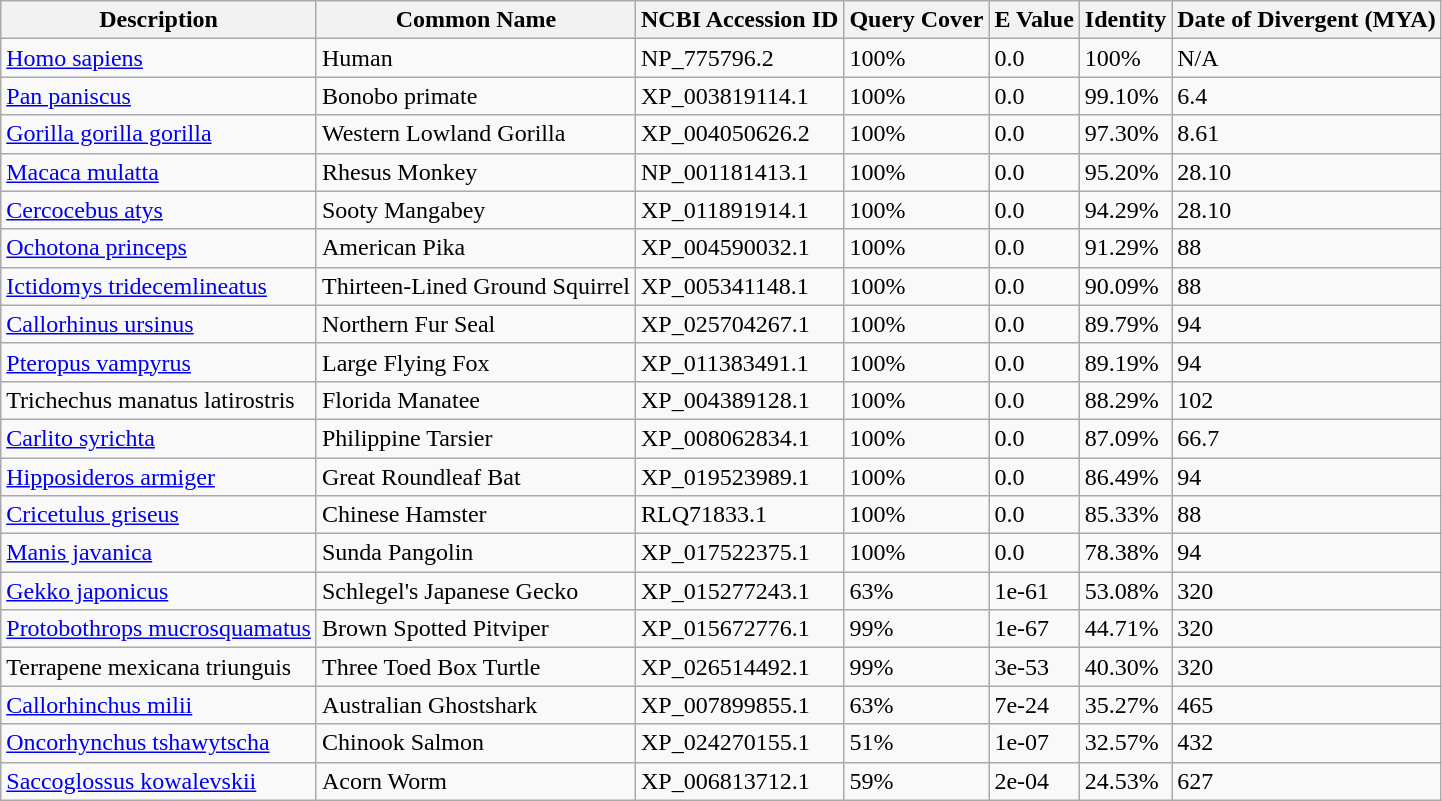<table class="wikitable sortable">
<tr>
<th>Description</th>
<th>Common Name</th>
<th>NCBI Accession ID</th>
<th>Query Cover</th>
<th>E Value</th>
<th>Identity</th>
<th>Date of Divergent (MYA)</th>
</tr>
<tr>
<td><a href='#'>Homo sapiens</a></td>
<td>Human</td>
<td>NP_775796.2</td>
<td>100%</td>
<td>0.0</td>
<td>100%</td>
<td>N/A</td>
</tr>
<tr>
<td><a href='#'>Pan paniscus</a></td>
<td>Bonobo primate</td>
<td>XP_003819114.1</td>
<td>100%</td>
<td>0.0</td>
<td>99.10%</td>
<td>6.4</td>
</tr>
<tr>
<td><a href='#'>Gorilla gorilla gorilla</a></td>
<td>Western Lowland Gorilla</td>
<td>XP_004050626.2</td>
<td>100%</td>
<td>0.0</td>
<td>97.30%</td>
<td>8.61</td>
</tr>
<tr>
<td><a href='#'>Macaca mulatta</a></td>
<td>Rhesus Monkey</td>
<td>NP_001181413.1</td>
<td>100%</td>
<td>0.0</td>
<td>95.20%</td>
<td>28.10</td>
</tr>
<tr>
<td><a href='#'>Cercocebus atys</a></td>
<td>Sooty Mangabey</td>
<td>XP_011891914.1</td>
<td>100%</td>
<td>0.0</td>
<td>94.29%</td>
<td>28.10</td>
</tr>
<tr>
<td><a href='#'>Ochotona princeps</a></td>
<td>American Pika</td>
<td>XP_004590032.1</td>
<td>100%</td>
<td>0.0</td>
<td>91.29%</td>
<td>88</td>
</tr>
<tr>
<td><a href='#'>Ictidomys tridecemlineatus</a></td>
<td>Thirteen-Lined Ground Squirrel</td>
<td>XP_005341148.1</td>
<td>100%</td>
<td>0.0</td>
<td>90.09%</td>
<td>88</td>
</tr>
<tr>
<td><a href='#'>Callorhinus ursinus</a></td>
<td>Northern Fur Seal</td>
<td>XP_025704267.1</td>
<td>100%</td>
<td>0.0</td>
<td>89.79%</td>
<td>94</td>
</tr>
<tr>
<td><a href='#'>Pteropus vampyrus</a></td>
<td>Large Flying Fox</td>
<td>XP_011383491.1</td>
<td>100%</td>
<td>0.0</td>
<td>89.19%</td>
<td>94</td>
</tr>
<tr>
<td>Trichechus manatus latirostris</td>
<td>Florida Manatee</td>
<td>XP_004389128.1</td>
<td>100%</td>
<td>0.0</td>
<td>88.29%</td>
<td>102</td>
</tr>
<tr>
<td><a href='#'>Carlito syrichta</a></td>
<td>Philippine Tarsier</td>
<td>XP_008062834.1</td>
<td>100%</td>
<td>0.0</td>
<td>87.09%</td>
<td>66.7</td>
</tr>
<tr>
<td><a href='#'>Hipposideros armiger</a></td>
<td>Great Roundleaf Bat</td>
<td>XP_019523989.1</td>
<td>100%</td>
<td>0.0</td>
<td>86.49%</td>
<td>94</td>
</tr>
<tr>
<td><a href='#'>Cricetulus griseus</a></td>
<td>Chinese Hamster</td>
<td>RLQ71833.1</td>
<td>100%</td>
<td>0.0</td>
<td>85.33%</td>
<td>88</td>
</tr>
<tr>
<td><a href='#'>Manis javanica</a></td>
<td>Sunda Pangolin</td>
<td>XP_017522375.1</td>
<td>100%</td>
<td>0.0</td>
<td>78.38%</td>
<td>94</td>
</tr>
<tr>
<td><a href='#'>Gekko japonicus</a></td>
<td>Schlegel's Japanese Gecko</td>
<td>XP_015277243.1</td>
<td>63%</td>
<td>1e-61</td>
<td>53.08%</td>
<td>320</td>
</tr>
<tr>
<td><a href='#'>Protobothrops mucrosquamatus</a></td>
<td>Brown Spotted Pitviper</td>
<td>XP_015672776.1</td>
<td>99%</td>
<td>1e-67</td>
<td>44.71%</td>
<td>320</td>
</tr>
<tr>
<td>Terrapene mexicana triunguis</td>
<td>Three Toed Box Turtle</td>
<td>XP_026514492.1</td>
<td>99%</td>
<td>3e-53</td>
<td>40.30%</td>
<td>320</td>
</tr>
<tr>
<td><a href='#'>Callorhinchus milii</a></td>
<td>Australian Ghostshark</td>
<td>XP_007899855.1</td>
<td>63%</td>
<td>7e-24</td>
<td>35.27%</td>
<td>465</td>
</tr>
<tr>
<td><a href='#'>Oncorhynchus tshawytscha</a></td>
<td>Chinook Salmon</td>
<td>XP_024270155.1</td>
<td>51%</td>
<td>1e-07</td>
<td>32.57%</td>
<td>432</td>
</tr>
<tr>
<td><a href='#'>Saccoglossus kowalevskii</a></td>
<td>Acorn Worm</td>
<td>XP_006813712.1</td>
<td>59%</td>
<td>2e-04</td>
<td>24.53%</td>
<td>627</td>
</tr>
</table>
